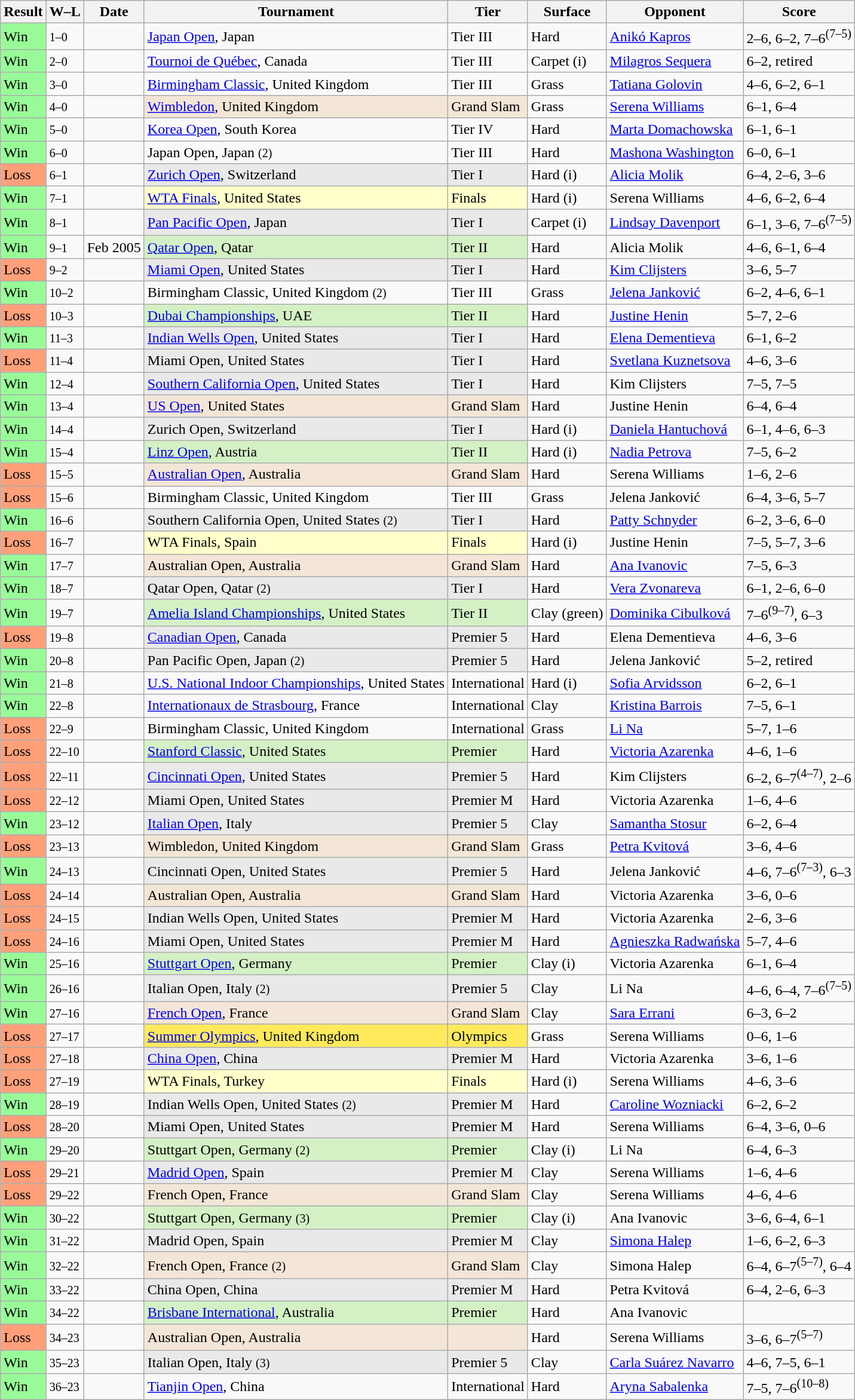<table class="sortable wikitable">
<tr>
<th>Result</th>
<th class="unsortable">W–L</th>
<th>Date</th>
<th>Tournament</th>
<th>Tier</th>
<th>Surface</th>
<th>Opponent</th>
<th class="unsortable">Score</th>
</tr>
<tr>
<td bgcolor=98FB98>Win</td>
<td><small>1–0</small></td>
<td><a href='#'></a></td>
<td><a href='#'>Japan Open</a>, Japan</td>
<td>Tier III</td>
<td>Hard</td>
<td> <a href='#'>Anikó Kapros</a></td>
<td>2–6, 6–2, 7–6<sup>(7–5)</sup></td>
</tr>
<tr>
<td bgcolor=98FB98>Win</td>
<td><small>2–0</small></td>
<td><a href='#'></a></td>
<td><a href='#'>Tournoi de Québec</a>, Canada</td>
<td>Tier III</td>
<td>Carpet (i)</td>
<td> <a href='#'>Milagros Sequera</a></td>
<td>6–2, retired</td>
</tr>
<tr>
<td bgcolor=98FB98>Win</td>
<td><small>3–0</small></td>
<td><a href='#'></a></td>
<td><a href='#'>Birmingham Classic</a>, United Kingdom</td>
<td>Tier III</td>
<td>Grass</td>
<td> <a href='#'>Tatiana Golovin</a></td>
<td>4–6, 6–2, 6–1</td>
</tr>
<tr>
<td bgcolor=98FB98>Win</td>
<td><small>4–0</small></td>
<td><a href='#'></a></td>
<td bgcolor=F3E6D7><a href='#'>Wimbledon</a>, United Kingdom</td>
<td bgcolor=F3E6D7>Grand Slam</td>
<td>Grass</td>
<td> <a href='#'>Serena Williams</a></td>
<td>6–1, 6–4</td>
</tr>
<tr>
<td bgcolor=98FB98>Win</td>
<td><small>5–0</small></td>
<td><a href='#'></a></td>
<td><a href='#'>Korea Open</a>, South Korea</td>
<td>Tier IV</td>
<td>Hard</td>
<td> <a href='#'>Marta Domachowska</a></td>
<td>6–1, 6–1</td>
</tr>
<tr>
<td bgcolor=98FB98>Win</td>
<td><small>6–0</small></td>
<td><a href='#'></a></td>
<td>Japan Open, Japan <small>(2)</small></td>
<td>Tier III</td>
<td>Hard</td>
<td> <a href='#'>Mashona Washington</a></td>
<td>6–0, 6–1</td>
</tr>
<tr>
<td bgcolor=FFA07A>Loss</td>
<td><small>6–1</small></td>
<td><a href='#'></a></td>
<td bgcolor=E9E9E9><a href='#'>Zurich Open</a>, Switzerland</td>
<td bgcolor=E9E9E9>Tier I</td>
<td>Hard (i)</td>
<td> <a href='#'>Alicia Molik</a></td>
<td>6–4, 2–6, 3–6</td>
</tr>
<tr>
<td bgcolor=98FB98>Win</td>
<td><small>7–1</small></td>
<td><a href='#'></a></td>
<td bgcolor=FFFFCC><a href='#'>WTA Finals</a>, United States</td>
<td bgcolor=FFFFCC>Finals</td>
<td>Hard (i)</td>
<td> Serena Williams</td>
<td>4–6, 6–2, 6–4</td>
</tr>
<tr>
<td bgcolor=98FB98>Win</td>
<td><small>8–1</small></td>
<td><a href='#'></a></td>
<td bgcolor=E9E9E9><a href='#'>Pan Pacific Open</a>, Japan</td>
<td bgcolor=E9E9E9>Tier I</td>
<td>Carpet (i)</td>
<td> <a href='#'>Lindsay Davenport</a></td>
<td>6–1, 3–6, 7–6<sup>(7–5)</sup></td>
</tr>
<tr>
<td bgcolor=98FB98>Win</td>
<td><small>9–1</small></td>
<td>Feb 2005</td>
<td bgcolor=D4F1C5><a href='#'>Qatar Open</a>, Qatar</td>
<td bgcolor=D4F1C5>Tier II</td>
<td>Hard</td>
<td> Alicia Molik</td>
<td>4–6, 6–1, 6–4</td>
</tr>
<tr>
<td bgcolor=FFA07A>Loss</td>
<td><small>9–2</small></td>
<td><a href='#'></a></td>
<td bgcolor=E9E9E9><a href='#'>Miami Open</a>, United States</td>
<td bgcolor=E9E9E9>Tier I</td>
<td>Hard</td>
<td> <a href='#'>Kim Clijsters</a></td>
<td>3–6, 5–7</td>
</tr>
<tr>
<td bgcolor=98FB98>Win</td>
<td><small>10–2</small></td>
<td><a href='#'></a></td>
<td>Birmingham Classic, United Kingdom <small>(2)</small></td>
<td>Tier III</td>
<td>Grass</td>
<td> <a href='#'>Jelena Janković</a></td>
<td>6–2, 4–6, 6–1</td>
</tr>
<tr>
<td bgcolor=FFA07A>Loss</td>
<td><small>10–3</small></td>
<td><a href='#'></a></td>
<td bgcolor=D4F1C5><a href='#'>Dubai Championships</a>, UAE</td>
<td bgcolor=D4F1C5>Tier II</td>
<td>Hard</td>
<td> <a href='#'>Justine Henin</a></td>
<td>5–7, 2–6</td>
</tr>
<tr>
<td bgcolor=98FB98>Win</td>
<td><small>11–3</small></td>
<td><a href='#'></a></td>
<td bgcolor=E9E9E9><a href='#'>Indian Wells Open</a>, United States</td>
<td bgcolor=E9E9E9>Tier I</td>
<td>Hard</td>
<td> <a href='#'>Elena Dementieva</a></td>
<td>6–1, 6–2</td>
</tr>
<tr>
<td bgcolor=FFA07A>Loss</td>
<td><small>11–4</small></td>
<td><a href='#'></a></td>
<td bgcolor=E9E9E9>Miami Open, United States</td>
<td bgcolor=E9E9E9>Tier I</td>
<td>Hard</td>
<td> <a href='#'>Svetlana Kuznetsova</a></td>
<td>4–6, 3–6</td>
</tr>
<tr>
<td bgcolor=98FB98>Win</td>
<td><small>12–4</small></td>
<td><a href='#'></a></td>
<td bgcolor=E9E9E9><a href='#'>Southern California Open</a>, United States</td>
<td bgcolor=E9E9E9>Tier I</td>
<td>Hard</td>
<td> Kim Clijsters</td>
<td>7–5, 7–5</td>
</tr>
<tr>
<td bgcolor=98FB98>Win</td>
<td><small>13–4</small></td>
<td><a href='#'></a></td>
<td bgcolor=F3E6D7><a href='#'>US Open</a>, United States</td>
<td bgcolor=F3E6D7>Grand Slam</td>
<td>Hard</td>
<td> Justine Henin</td>
<td>6–4, 6–4</td>
</tr>
<tr>
<td bgcolor=98FB98>Win</td>
<td><small>14–4</small></td>
<td><a href='#'></a></td>
<td bgcolor=E9E9E9>Zurich Open, Switzerland</td>
<td bgcolor=E9E9E9>Tier I</td>
<td>Hard (i)</td>
<td> <a href='#'>Daniela Hantuchová</a></td>
<td>6–1, 4–6, 6–3</td>
</tr>
<tr>
<td bgcolor=98FB98>Win</td>
<td><small>15–4</small></td>
<td><a href='#'></a></td>
<td bgcolor=D4F1C5><a href='#'>Linz Open</a>, Austria</td>
<td bgcolor=D4F1C5>Tier II</td>
<td>Hard (i)</td>
<td> <a href='#'>Nadia Petrova</a></td>
<td>7–5, 6–2</td>
</tr>
<tr>
<td bgcolor=FFA07A>Loss</td>
<td><small>15–5</small></td>
<td><a href='#'></a></td>
<td bgcolor=F3E6D7><a href='#'>Australian Open</a>, Australia</td>
<td bgcolor=F3E6D7>Grand Slam</td>
<td>Hard</td>
<td> Serena Williams</td>
<td>1–6, 2–6</td>
</tr>
<tr>
<td bgcolor=FFA07A>Loss</td>
<td><small>15–6</small></td>
<td><a href='#'></a></td>
<td>Birmingham Classic, United Kingdom</td>
<td>Tier III</td>
<td>Grass</td>
<td> Jelena Janković</td>
<td>6–4, 3–6, 5–7</td>
</tr>
<tr>
<td bgcolor=98FB98>Win</td>
<td><small>16–6</small></td>
<td><a href='#'></a></td>
<td bgcolor=E9E9E9>Southern California Open, United States <small>(2)</small></td>
<td bgcolor=E9E9E9>Tier I</td>
<td>Hard</td>
<td> <a href='#'>Patty Schnyder</a></td>
<td>6–2, 3–6, 6–0</td>
</tr>
<tr>
<td bgcolor=FFA07A>Loss</td>
<td><small>16–7</small></td>
<td><a href='#'></a></td>
<td bgcolor=FFFFCC>WTA Finals, Spain</td>
<td bgcolor=FFFFCC>Finals</td>
<td>Hard (i)</td>
<td> Justine Henin</td>
<td>7–5, 5–7, 3–6</td>
</tr>
<tr>
<td bgcolor=98FB98>Win</td>
<td><small>17–7</small></td>
<td><a href='#'></a></td>
<td bgcolor=F3E6D7>Australian Open, Australia</td>
<td bgcolor=F3E6D7>Grand Slam</td>
<td>Hard</td>
<td> <a href='#'>Ana Ivanovic</a></td>
<td>7–5, 6–3</td>
</tr>
<tr>
<td bgcolor=98FB98>Win</td>
<td><small>18–7</small></td>
<td><a href='#'></a></td>
<td bgcolor=E9E9E9>Qatar Open, Qatar <small>(2)</small></td>
<td bgcolor=E9E9E9>Tier I</td>
<td>Hard</td>
<td> <a href='#'>Vera Zvonareva</a></td>
<td>6–1, 2–6, 6–0</td>
</tr>
<tr>
<td bgcolor=98FB98>Win</td>
<td><small>19–7</small></td>
<td><a href='#'></a></td>
<td bgcolor=D4F1C5><a href='#'>Amelia Island Championships</a>, United States</td>
<td bgcolor=D4F1C5>Tier II</td>
<td>Clay (green)</td>
<td> <a href='#'>Dominika Cibulková</a></td>
<td>7–6<sup>(9–7)</sup>, 6–3</td>
</tr>
<tr>
<td bgcolor=FFA07A>Loss</td>
<td><small>19–8</small></td>
<td><a href='#'></a></td>
<td bgcolor=E9E9E9><a href='#'>Canadian Open</a>, Canada</td>
<td bgcolor=E9E9E9>Premier 5</td>
<td>Hard</td>
<td> Elena Dementieva</td>
<td>4–6, 3–6</td>
</tr>
<tr>
<td bgcolor=98FB98>Win</td>
<td><small>20–8</small></td>
<td><a href='#'></a></td>
<td bgcolor=E9E9E9>Pan Pacific Open, Japan <small>(2)</small></td>
<td bgcolor=E9E9E9>Premier 5</td>
<td>Hard</td>
<td> Jelena Janković</td>
<td>5–2, retired</td>
</tr>
<tr>
<td bgcolor=98FB98>Win</td>
<td><small>21–8</small></td>
<td><a href='#'></a></td>
<td><a href='#'>U.S. National Indoor Championships</a>, United States</td>
<td>International</td>
<td>Hard (i)</td>
<td> <a href='#'>Sofia Arvidsson</a></td>
<td>6–2, 6–1</td>
</tr>
<tr>
<td bgcolor=98FB98>Win</td>
<td><small>22–8</small></td>
<td><a href='#'></a></td>
<td><a href='#'>Internationaux de Strasbourg</a>, France</td>
<td>International</td>
<td>Clay</td>
<td> <a href='#'>Kristina Barrois</a></td>
<td>7–5, 6–1</td>
</tr>
<tr>
<td bgcolor=FFA07A>Loss</td>
<td><small>22–9</small></td>
<td><a href='#'></a></td>
<td>Birmingham Classic, United Kingdom</td>
<td>International</td>
<td>Grass</td>
<td> <a href='#'>Li Na</a></td>
<td>5–7, 1–6</td>
</tr>
<tr>
<td bgcolor=FFA07A>Loss</td>
<td><small>22–10</small></td>
<td><a href='#'></a></td>
<td bgcolor=D4F1C5><a href='#'>Stanford Classic</a>, United States</td>
<td bgcolor=D4F1C5>Premier</td>
<td>Hard</td>
<td> <a href='#'>Victoria Azarenka</a></td>
<td>4–6, 1–6</td>
</tr>
<tr>
<td bgcolor=FFA07A>Loss</td>
<td><small>22–11</small></td>
<td><a href='#'></a></td>
<td bgcolor=E9E9E9><a href='#'>Cincinnati Open</a>, United States</td>
<td bgcolor=E9E9E9>Premier 5</td>
<td>Hard</td>
<td> Kim Clijsters</td>
<td>6–2, 6–7<sup>(4–7)</sup>, 2–6</td>
</tr>
<tr>
<td bgcolor=FFA07A>Loss</td>
<td><small>22–12</small></td>
<td><a href='#'></a></td>
<td bgcolor=E9E9E9>Miami Open, United States</td>
<td bgcolor=E9E9E9>Premier M</td>
<td>Hard</td>
<td> Victoria Azarenka</td>
<td>1–6, 4–6</td>
</tr>
<tr>
<td bgcolor=98FB98>Win</td>
<td><small>23–12</small></td>
<td><a href='#'></a></td>
<td bgcolor=E9E9E9><a href='#'>Italian Open</a>, Italy</td>
<td bgcolor=E9E9E9>Premier 5</td>
<td>Clay</td>
<td> <a href='#'>Samantha Stosur</a></td>
<td>6–2, 6–4</td>
</tr>
<tr>
<td bgcolor=FFA07A>Loss</td>
<td><small>23–13</small></td>
<td><a href='#'></a></td>
<td bgcolor=F3E6D7>Wimbledon, United Kingdom</td>
<td bgcolor=F3E6D7>Grand Slam</td>
<td>Grass</td>
<td> <a href='#'>Petra Kvitová</a></td>
<td>3–6, 4–6</td>
</tr>
<tr>
<td bgcolor=98FB98>Win</td>
<td><small>24–13</small></td>
<td><a href='#'></a></td>
<td bgcolor=E9E9E9>Cincinnati Open, United States</td>
<td bgcolor=E9E9E9>Premier 5</td>
<td>Hard</td>
<td> Jelena Janković</td>
<td>4–6, 7–6<sup>(7–3)</sup>, 6–3</td>
</tr>
<tr>
<td bgcolor=FFA07A>Loss</td>
<td><small>24–14</small></td>
<td><a href='#'></a></td>
<td bgcolor=F3E6D7>Australian Open, Australia</td>
<td bgcolor=F3E6D7>Grand Slam</td>
<td>Hard</td>
<td> Victoria Azarenka</td>
<td>3–6, 0–6</td>
</tr>
<tr>
<td bgcolor=FFA07A>Loss</td>
<td><small>24–15</small></td>
<td><a href='#'></a></td>
<td bgcolor=E9E9E9>Indian Wells Open, United States</td>
<td bgcolor=E9E9E9>Premier M</td>
<td>Hard</td>
<td> Victoria Azarenka</td>
<td>2–6, 3–6</td>
</tr>
<tr>
<td bgcolor=FFA07A>Loss</td>
<td><small>24–16</small></td>
<td><a href='#'></a></td>
<td bgcolor=E9E9E9>Miami Open, United States</td>
<td bgcolor=E9E9E9>Premier M</td>
<td>Hard</td>
<td> <a href='#'>Agnieszka Radwańska</a></td>
<td>5–7, 4–6</td>
</tr>
<tr>
<td bgcolor=98FB98>Win</td>
<td><small>25–16</small></td>
<td><a href='#'></a></td>
<td bgcolor=D4F1C5><a href='#'>Stuttgart Open</a>, Germany</td>
<td bgcolor=D4F1C5>Premier</td>
<td>Clay (i)</td>
<td> Victoria Azarenka</td>
<td>6–1, 6–4</td>
</tr>
<tr>
<td bgcolor=98FB98>Win</td>
<td><small>26–16</small></td>
<td><a href='#'></a></td>
<td bgcolor=E9E9E9>Italian Open, Italy <small>(2)</small></td>
<td bgcolor=E9E9E9>Premier 5</td>
<td>Clay</td>
<td> Li Na</td>
<td>4–6, 6–4, 7–6<sup>(7–5)</sup></td>
</tr>
<tr>
<td bgcolor=98FB98>Win</td>
<td><small>27–16</small></td>
<td><a href='#'></a></td>
<td bgcolor=F3E6D7><a href='#'>French Open</a>, France</td>
<td bgcolor=F3E6D7>Grand Slam</td>
<td>Clay</td>
<td> <a href='#'>Sara Errani</a></td>
<td>6–3, 6–2</td>
</tr>
<tr>
<td bgcolor=FFA07A>Loss</td>
<td><small>27–17</small></td>
<td><a href='#'></a></td>
<td bgcolor=FFEA5C><a href='#'>Summer Olympics</a>, United Kingdom</td>
<td bgcolor=FFEA5C>Olympics</td>
<td>Grass</td>
<td> Serena Williams</td>
<td>0–6, 1–6</td>
</tr>
<tr>
<td bgcolor=FFA07A>Loss</td>
<td><small>27–18</small></td>
<td><a href='#'></a></td>
<td bgcolor=E9E9E9><a href='#'>China Open</a>, China</td>
<td bgcolor=E9E9E9>Premier M</td>
<td>Hard</td>
<td> Victoria Azarenka</td>
<td>3–6, 1–6</td>
</tr>
<tr>
<td bgcolor=FFA07A>Loss</td>
<td><small>27–19</small></td>
<td><a href='#'></a></td>
<td bgcolor=FFFFCC>WTA Finals, Turkey</td>
<td bgcolor=FFFFCC>Finals</td>
<td>Hard (i)</td>
<td> Serena Williams</td>
<td>4–6, 3–6</td>
</tr>
<tr>
<td bgcolor=98FB98>Win</td>
<td><small>28–19</small></td>
<td><a href='#'></a></td>
<td bgcolor=E9E9E9>Indian Wells Open, United States <small>(2)</small></td>
<td bgcolor=E9E9E9>Premier M</td>
<td>Hard</td>
<td> <a href='#'>Caroline Wozniacki</a></td>
<td>6–2, 6–2</td>
</tr>
<tr>
<td bgcolor=FFA07A>Loss</td>
<td><small>28–20</small></td>
<td><a href='#'></a></td>
<td bgcolor=E9E9E9>Miami Open, United States</td>
<td bgcolor=E9E9E9>Premier M</td>
<td>Hard</td>
<td> Serena Williams</td>
<td>6–4, 3–6, 0–6</td>
</tr>
<tr>
<td bgcolor=98FB98>Win</td>
<td><small>29–20</small></td>
<td><a href='#'></a></td>
<td bgcolor=D4F1C5>Stuttgart Open, Germany <small>(2)</small></td>
<td bgcolor=D4F1C5>Premier</td>
<td>Clay (i)</td>
<td> Li Na</td>
<td>6–4, 6–3</td>
</tr>
<tr>
<td bgcolor=FFA07A>Loss</td>
<td><small>29–21</small></td>
<td><a href='#'></a></td>
<td bgcolor=E9E9E9><a href='#'>Madrid Open</a>, Spain</td>
<td bgcolor=E9E9E9>Premier M</td>
<td>Clay</td>
<td> Serena Williams</td>
<td>1–6, 4–6</td>
</tr>
<tr>
<td bgcolor=FFA07A>Loss</td>
<td><small>29–22</small></td>
<td><a href='#'></a></td>
<td bgcolor=F3E6D7>French Open, France</td>
<td bgcolor=F3E6D7>Grand Slam</td>
<td>Clay</td>
<td> Serena Williams</td>
<td>4–6, 4–6</td>
</tr>
<tr>
<td bgcolor=98FB98>Win</td>
<td><small>30–22</small></td>
<td><a href='#'></a></td>
<td bgcolor=D4F1C5>Stuttgart Open, Germany <small>(3)</small></td>
<td bgcolor=D4F1C5>Premier</td>
<td>Clay (i)</td>
<td> Ana Ivanovic</td>
<td>3–6, 6–4, 6–1</td>
</tr>
<tr>
<td bgcolor=98fb98>Win</td>
<td><small>31–22</small></td>
<td><a href='#'></a></td>
<td bgcolor=E9E9E9>Madrid Open, Spain</td>
<td bgcolor=E9E9E9>Premier M</td>
<td>Clay</td>
<td> <a href='#'>Simona Halep</a></td>
<td>1–6, 6–2, 6–3</td>
</tr>
<tr>
<td bgcolor=98fb98>Win</td>
<td><small>32–22</small></td>
<td><a href='#'></a></td>
<td bgcolor=F3E6D7>French Open, France <small>(2)</small></td>
<td bgcolor=F3E6D7>Grand Slam</td>
<td>Clay</td>
<td> Simona Halep</td>
<td>6–4, 6–7<sup>(5–7)</sup>, 6–4</td>
</tr>
<tr>
<td bgcolor=98fb98>Win</td>
<td><small>33–22</small></td>
<td><a href='#'></a></td>
<td bgcolor=E9E9E9>China Open, China</td>
<td bgcolor=E9E9E9>Premier M</td>
<td>Hard</td>
<td> Petra Kvitová</td>
<td>6–4, 2–6, 6–3</td>
</tr>
<tr>
<td bgcolor=98fb98>Win</td>
<td><small>34–22</small></td>
<td><a href='#'></a></td>
<td bgcolor=D4F1C5><a href='#'>Brisbane International</a>, Australia</td>
<td bgcolor=D4F1C5>Premier</td>
<td>Hard</td>
<td> Ana Ivanovic</td>
<td></td>
</tr>
<tr>
<td bgcolor=FFA07A>Loss</td>
<td><small>34–23</small></td>
<td><a href='#'></a></td>
<td bgcolor=F3E6D7>Australian Open, Australia</td>
<td bgcolor=F3E6D7></td>
<td>Hard</td>
<td> Serena Williams</td>
<td>3–6, 6–7<sup>(5–7)</sup></td>
</tr>
<tr>
<td bgcolor=98fb98>Win</td>
<td><small>35–23</small></td>
<td><a href='#'></a></td>
<td bgcolor=E9E9E9>Italian Open, Italy <small>(3)</small></td>
<td bgcolor=E9E9E9>Premier 5</td>
<td>Clay</td>
<td> <a href='#'>Carla Suárez Navarro</a></td>
<td>4–6, 7–5, 6–1</td>
</tr>
<tr>
<td bgcolor=98fb98>Win</td>
<td><small>36–23</small></td>
<td><a href='#'></a></td>
<td><a href='#'>Tianjin Open</a>, China</td>
<td>International</td>
<td>Hard</td>
<td> <a href='#'>Aryna Sabalenka</a></td>
<td>7–5, 7–6<sup>(10–8)</sup></td>
</tr>
</table>
